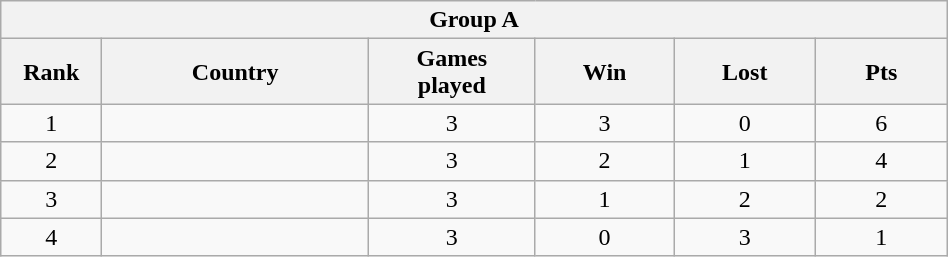<table class="wikitable" style= "text-align: center; Width:50%">
<tr>
<th colspan= 6>Group A</th>
</tr>
<tr>
<th width=2%>Rank</th>
<th width=10%>Country</th>
<th width=5%>Games <br> played</th>
<th width=5%>Win</th>
<th width=5%>Lost</th>
<th width=5%>Pts</th>
</tr>
<tr>
<td>1</td>
<td style= "text-align: left"></td>
<td>3</td>
<td>3</td>
<td>0</td>
<td>6</td>
</tr>
<tr>
<td>2</td>
<td style= "text-align: left"></td>
<td>3</td>
<td>2</td>
<td>1</td>
<td>4</td>
</tr>
<tr>
<td>3</td>
<td style= "text-align: left"></td>
<td>3</td>
<td>1</td>
<td>2</td>
<td>2</td>
</tr>
<tr>
<td>4</td>
<td style= "text-align: left"></td>
<td>3</td>
<td>0</td>
<td>3</td>
<td>1</td>
</tr>
</table>
